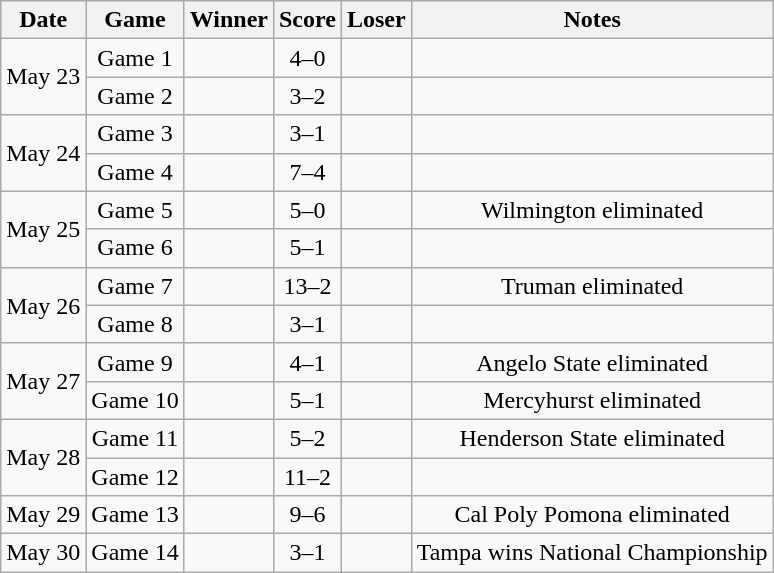<table class="wikitable">
<tr style="text-align:center; background:#f2f2f2;">
<th>Date</th>
<th>Game</th>
<th>Winner</th>
<th>Score</th>
<th>Loser</th>
<th>Notes</th>
</tr>
<tr align=center>
<td rowspan=2>May 23</td>
<td>Game 1</td>
<td></td>
<td>4–0</td>
<td></td>
<td></td>
</tr>
<tr align=center>
<td>Game 2</td>
<td></td>
<td>3–2</td>
<td></td>
<td></td>
</tr>
<tr align=center>
<td rowspan=2>May 24</td>
<td>Game 3</td>
<td></td>
<td>3–1</td>
<td></td>
<td></td>
</tr>
<tr align=center>
<td>Game 4</td>
<td></td>
<td>7–4</td>
<td></td>
<td></td>
</tr>
<tr align=center>
<td rowspan=2>May 25</td>
<td>Game 5</td>
<td></td>
<td>5–0</td>
<td></td>
<td>Wilmington eliminated</td>
</tr>
<tr align=center>
<td>Game 6</td>
<td></td>
<td>5–1</td>
<td></td>
<td></td>
</tr>
<tr align=center>
<td rowspan=2>May 26</td>
<td>Game 7</td>
<td></td>
<td>13–2</td>
<td></td>
<td>Truman eliminated</td>
</tr>
<tr align=center>
<td>Game 8</td>
<td></td>
<td>3–1</td>
<td></td>
<td></td>
</tr>
<tr align=center>
<td rowspan=2>May 27</td>
<td>Game 9</td>
<td></td>
<td>4–1</td>
<td></td>
<td>Angelo State eliminated</td>
</tr>
<tr align=center>
<td>Game 10</td>
<td></td>
<td>5–1</td>
<td></td>
<td>Mercyhurst eliminated</td>
</tr>
<tr align=center>
<td rowspan=2>May 28</td>
<td>Game 11</td>
<td></td>
<td>5–2</td>
<td></td>
<td>Henderson State eliminated</td>
</tr>
<tr align=center>
<td>Game 12</td>
<td></td>
<td>11–2</td>
<td></td>
<td></td>
</tr>
<tr align=center>
<td>May 29</td>
<td>Game 13</td>
<td></td>
<td>9–6</td>
<td></td>
<td>Cal Poly Pomona eliminated</td>
</tr>
<tr align=center>
<td>May 30</td>
<td>Game 14</td>
<td></td>
<td>3–1</td>
<td></td>
<td>Tampa wins National Championship</td>
</tr>
</table>
